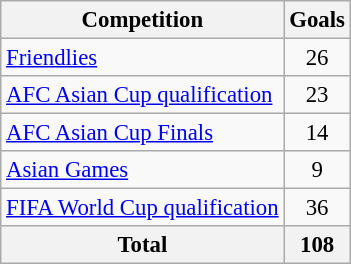<table class="wikitable plainrowheaders sortable" style="text-align:center;font-size:95%">
<tr>
<th scope="col">Competition</th>
<th scope="col">Goals</th>
</tr>
<tr>
<td style="text-align:left"><a href='#'>Friendlies</a></td>
<td>26</td>
</tr>
<tr>
<td style="text-align:left"><a href='#'>AFC Asian Cup qualification</a></td>
<td>23</td>
</tr>
<tr>
<td style="text-align:left"><a href='#'>AFC Asian Cup Finals</a></td>
<td>14</td>
</tr>
<tr>
<td style="text-align:left"><a href='#'>Asian Games</a></td>
<td>9</td>
</tr>
<tr>
<td style="text-align:left"><a href='#'>FIFA World Cup qualification</a></td>
<td>36</td>
</tr>
<tr>
<th>Total</th>
<th>108</th>
</tr>
</table>
